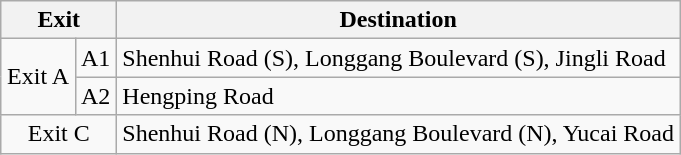<table class="wikitable">
<tr>
<th style="width:70px" colspan="2">Exit</th>
<th>Destination</th>
</tr>
<tr>
<td align="center" rowspan="2">Exit A</td>
<td>A1</td>
<td>Shenhui Road (S), Longgang Boulevard (S), Jingli Road</td>
</tr>
<tr>
<td>A2</td>
<td>Hengping Road</td>
</tr>
<tr>
<td align="center" colspan="2">Exit C</td>
<td>Shenhui Road (N), Longgang Boulevard (N), Yucai Road</td>
</tr>
</table>
